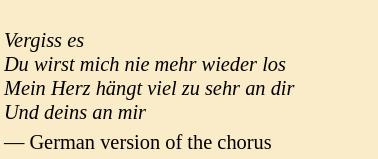<table class="toccolours" style="float: left; margin-left: 1em; margin-right: 2em; font-size: 85%; background:#faecc8; color:black; width:30em; max-width: 20%;" cellspacing="2">
<tr>
<td style="text-align: left;"><br><em>Vergiss es</em><br>
<em>Du wirst mich nie mehr wieder los</em><br>
<em>Mein Herz hängt viel zu sehr an dir</em><br>
<em>Und deins an mir</em><br></td>
</tr>
<tr>
<td style="text-align: left;">— German version of the chorus</td>
</tr>
</table>
